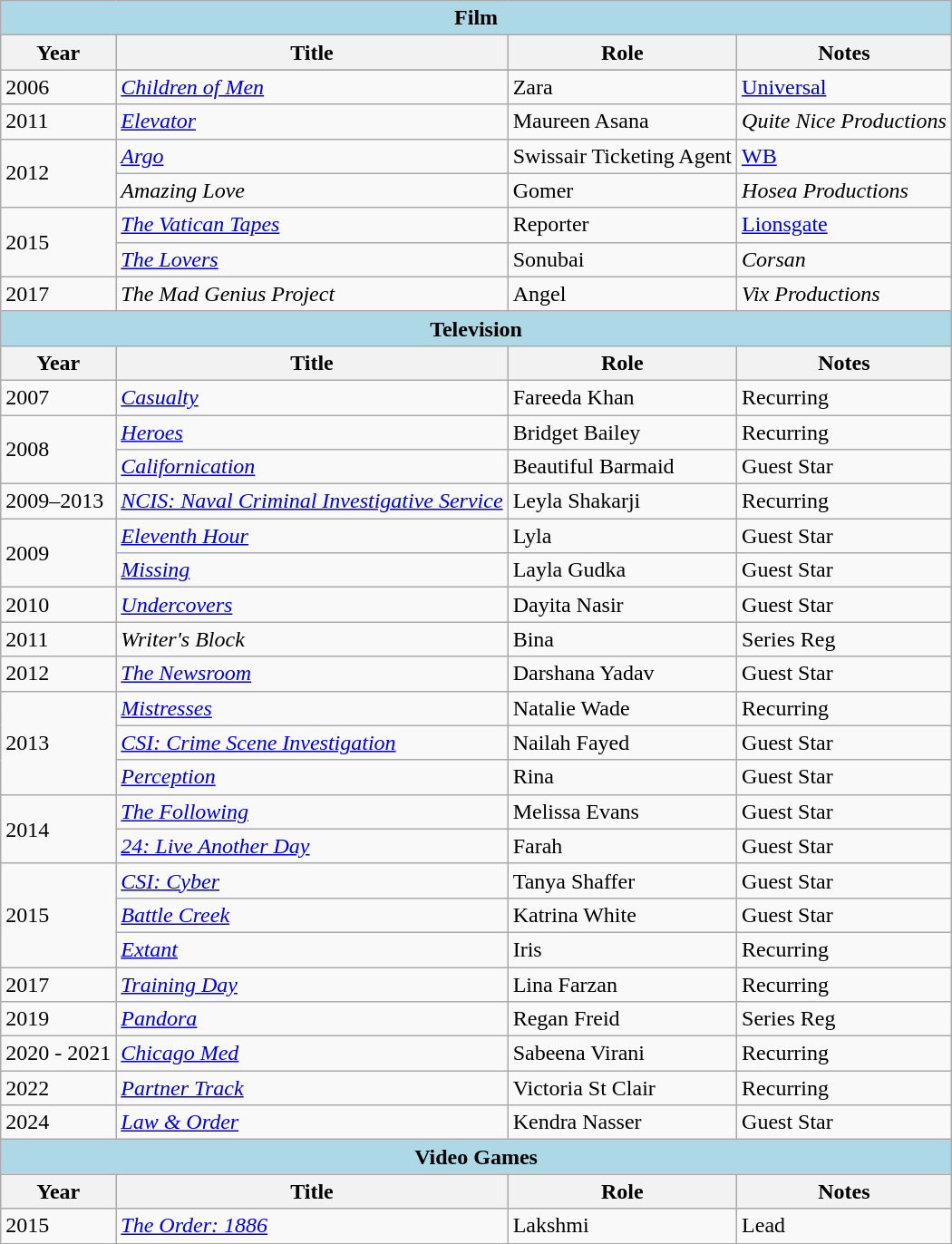<table class="wikitable" border=1>
<tr>
<th colspan="4" style="background: lightblue;">Film</th>
</tr>
<tr>
<th>Year</th>
<th>Title</th>
<th>Role</th>
<th>Notes</th>
</tr>
<tr>
<td rowspan="2">2006</td>
</tr>
<tr>
<td><em><a href='#'>Children of Men</a></em></td>
<td>Zara</td>
<td><a href='#'>Universal</a></td>
</tr>
<tr>
<td>2011</td>
<td><em><a href='#'>Elevator</a></em></td>
<td>Maureen Asana</td>
<td><em>Quite Nice Productions</em></td>
</tr>
<tr>
<td rowspan="2">2012</td>
<td><em><a href='#'>Argo</a></em></td>
<td>Swissair Ticketing Agent</td>
<td><a href='#'>WB</a></td>
</tr>
<tr>
<td><em>Amazing Love</em></td>
<td>Gomer</td>
<td><em>Hosea Productions</em></td>
</tr>
<tr>
<td rowspan="2">2015</td>
<td><em><a href='#'>The Vatican Tapes</a></em></td>
<td>Reporter</td>
<td><a href='#'>Lionsgate</a></td>
</tr>
<tr>
<td><em><a href='#'>The Lovers</a></em></td>
<td>Sonubai</td>
<td><em>Corsan</em></td>
</tr>
<tr>
<td>2017</td>
<td><em>The Mad Genius Project</em></td>
<td>Angel</td>
<td><em>Vix Productions</em></td>
</tr>
<tr>
<th colspan="4" style="background: lightblue;">Television</th>
</tr>
<tr>
<th>Year</th>
<th>Title</th>
<th>Role</th>
<th>Notes</th>
</tr>
<tr>
<td>2007</td>
<td><em><a href='#'>Casualty</a></em></td>
<td>Fareeda Khan</td>
<td>Recurring</td>
</tr>
<tr>
<td rowspan="2">2008</td>
<td><em><a href='#'>Heroes</a></em></td>
<td>Bridget Bailey</td>
<td>Recurring</td>
</tr>
<tr>
<td><em><a href='#'>Californication</a></em></td>
<td>Beautiful Barmaid</td>
<td>Guest Star</td>
</tr>
<tr>
<td>2009–2013</td>
<td><em><a href='#'>NCIS: Naval Criminal Investigative Service</a></em></td>
<td>Leyla Shakarji</td>
<td>Recurring</td>
</tr>
<tr>
<td rowspan="2">2009</td>
<td><em><a href='#'>Eleventh Hour</a></em></td>
<td>Lyla</td>
<td>Guest Star</td>
</tr>
<tr>
<td><em><a href='#'>Missing</a></em></td>
<td>Layla Gudka</td>
<td>Guest Star</td>
</tr>
<tr>
<td>2010</td>
<td><em><a href='#'>Undercovers</a></em></td>
<td>Dayita Nasir</td>
<td>Guest Star</td>
</tr>
<tr>
<td>2011</td>
<td><em>Writer's Block</em></td>
<td>Bina</td>
<td>Series Reg</td>
</tr>
<tr>
<td>2012</td>
<td><em><a href='#'>The Newsroom</a></em></td>
<td>Darshana Yadav</td>
<td>Guest Star</td>
</tr>
<tr>
<td rowspan="3">2013</td>
<td><em><a href='#'>Mistresses</a></em></td>
<td>Natalie Wade</td>
<td>Recurring</td>
</tr>
<tr>
<td><em><a href='#'>CSI: Crime Scene Investigation</a></em></td>
<td>Nailah Fayed</td>
<td>Guest Star</td>
</tr>
<tr>
<td><em><a href='#'>Perception</a></em></td>
<td>Rina</td>
<td>Guest Star</td>
</tr>
<tr>
<td rowspan="2">2014</td>
<td><em><a href='#'>The Following</a></em></td>
<td>Melissa Evans</td>
<td>Guest Star</td>
</tr>
<tr>
<td><em><a href='#'>24: Live Another Day</a></em></td>
<td>Farah</td>
<td>Guest Star</td>
</tr>
<tr>
<td rowspan="3">2015</td>
<td><em><a href='#'>CSI: Cyber</a></em></td>
<td>Tanya Shaffer</td>
<td>Guest Star</td>
</tr>
<tr>
<td><em><a href='#'>Battle Creek</a></em></td>
<td>Katrina White</td>
<td>Guest Star</td>
</tr>
<tr>
<td><em><a href='#'>Extant</a></em></td>
<td>Iris</td>
<td>Recurring</td>
</tr>
<tr>
<td>2017</td>
<td><em><a href='#'>Training Day</a></em></td>
<td>Lina Farzan</td>
<td>Recurring</td>
</tr>
<tr>
<td>2019</td>
<td><em><a href='#'>Pandora</a></em></td>
<td>Regan Freid</td>
<td>Series Reg</td>
</tr>
<tr>
<td>2020 - 2021</td>
<td><em><a href='#'>Chicago Med</a></em></td>
<td>Sabeena Virani</td>
<td>Recurring</td>
</tr>
<tr>
<td>2022</td>
<td><em><a href='#'>Partner Track</a></em></td>
<td>Victoria St Clair</td>
<td>Recurring</td>
</tr>
<tr>
<td>2024</td>
<td><em><a href='#'>Law & Order</a></em></td>
<td>Kendra Nasser</td>
<td>Guest Star</td>
</tr>
<tr>
<th colspan="4" style="background: lightblue;">Video Games</th>
</tr>
<tr>
<th>Year</th>
<th>Title</th>
<th>Role</th>
<th>Notes</th>
</tr>
<tr>
<td>2015</td>
<td><em><a href='#'>The Order: 1886</a></em></td>
<td>Lakshmi</td>
<td>Lead</td>
</tr>
</table>
